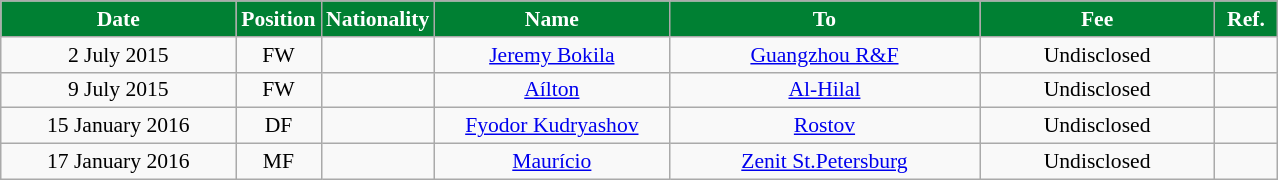<table class="wikitable"  style="text-align:center; font-size:90%; ">
<tr>
<th style="background:#008033; color:white; width:150px;">Date</th>
<th style="background:#008033; color:white; width:50px;">Position</th>
<th style="background:#008033; color:white; width:50px;">Nationality</th>
<th style="background:#008033; color:white; width:150px;">Name</th>
<th style="background:#008033; color:white; width:200px;">To</th>
<th style="background:#008033; color:white; width:150px;">Fee</th>
<th style="background:#008033; color:white; width:35px;">Ref.</th>
</tr>
<tr>
<td>2 July 2015</td>
<td>FW</td>
<td></td>
<td><a href='#'>Jeremy Bokila</a></td>
<td><a href='#'>Guangzhou R&F</a></td>
<td>Undisclosed</td>
<td></td>
</tr>
<tr>
<td>9 July 2015</td>
<td>FW</td>
<td></td>
<td><a href='#'>Aílton</a></td>
<td><a href='#'>Al-Hilal</a></td>
<td>Undisclosed</td>
<td></td>
</tr>
<tr>
<td>15 January 2016</td>
<td>DF</td>
<td></td>
<td><a href='#'>Fyodor Kudryashov</a></td>
<td><a href='#'>Rostov</a></td>
<td>Undisclosed</td>
<td></td>
</tr>
<tr>
<td>17 January 2016</td>
<td>MF</td>
<td></td>
<td><a href='#'>Maurício</a></td>
<td><a href='#'>Zenit St.Petersburg</a></td>
<td>Undisclosed</td>
<td></td>
</tr>
</table>
